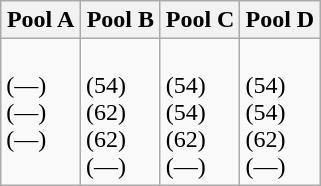<table class="wikitable">
<tr>
<th width=25%>Pool A</th>
<th width=25%>Pool B</th>
<th width=25%>Pool C</th>
<th width=25%>Pool D</th>
</tr>
<tr>
<td valign=top><br> (—)<br>
 (—)<br>
 (—)</td>
<td><br> (54)<br>
 (62)<br>
 (62)<br>
 (—)</td>
<td><br> (54)<br>
 (54)<br>
 (62)<br>
 (—)</td>
<td><br> (54)<br>
 (54)<br>
 (62)<br>
 (—)</td>
</tr>
</table>
